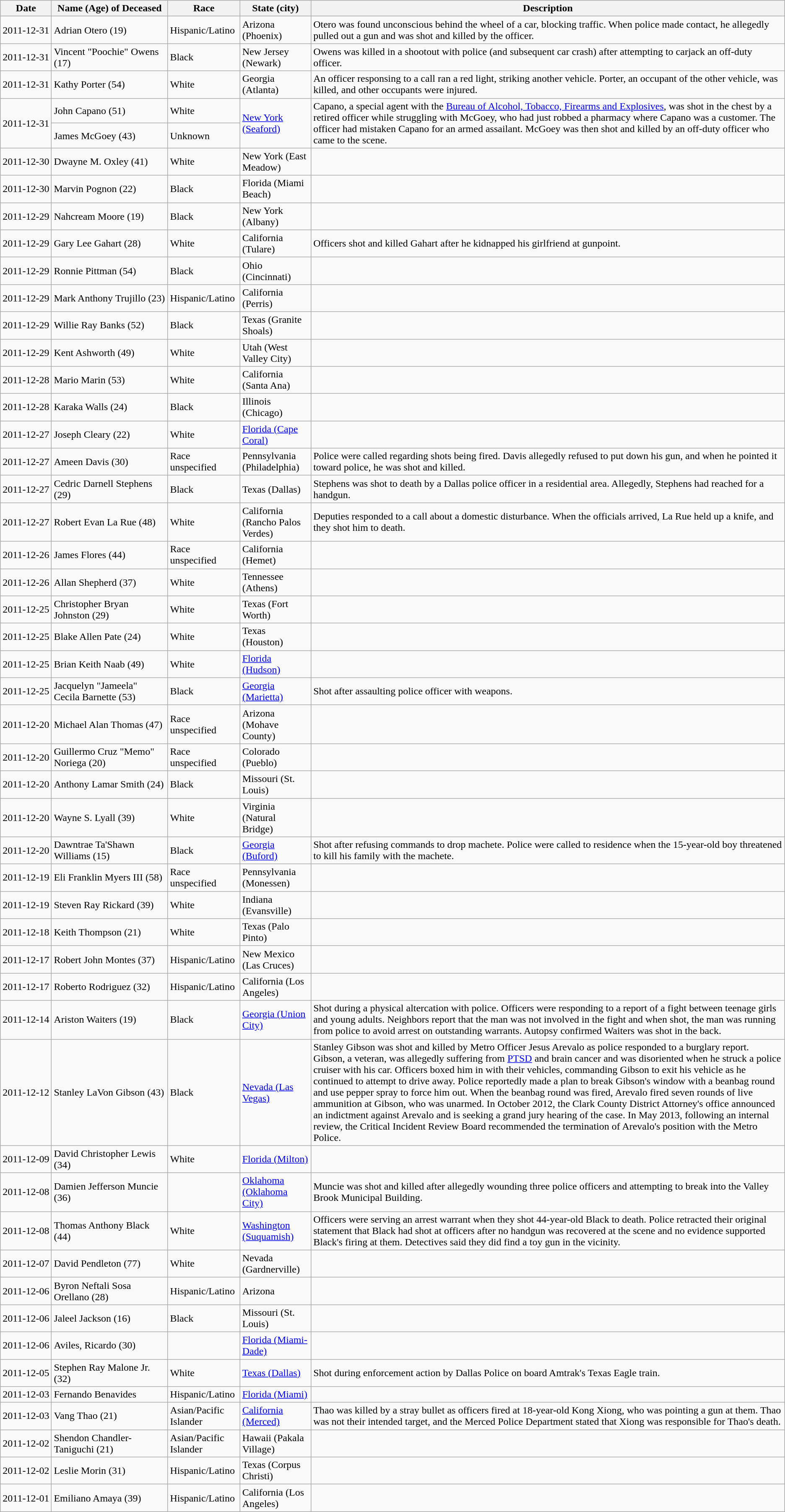<table class="wikitable sortable" id="killed">
<tr>
<th>Date</th>
<th nowrap>Name (Age) of Deceased</th>
<th>Race</th>
<th>State (city)</th>
<th>Description</th>
</tr>
<tr>
<td>2011-12-31</td>
<td>Adrian Otero (19)</td>
<td>Hispanic/Latino</td>
<td>Arizona (Phoenix)</td>
<td>Otero was found unconscious behind the wheel of a car, blocking traffic. When police made contact, he allegedly pulled out a gun and was shot and killed by the officer.</td>
</tr>
<tr>
<td>2011-12-31</td>
<td>Vincent "Poochie" Owens (17)</td>
<td>Black</td>
<td>New Jersey (Newark)</td>
<td>Owens was killed in a shootout with police (and subsequent car crash) after attempting to carjack an off-duty officer.</td>
</tr>
<tr>
<td>2011-12-31</td>
<td>Kathy Porter (54)</td>
<td>White</td>
<td>Georgia (Atlanta)</td>
<td>An officer responsing to a call ran a red light, striking another vehicle. Porter, an occupant of the other vehicle, was killed, and other occupants were injured.</td>
</tr>
<tr>
<td rowspan="2" nowrap="">2011-12-31</td>
<td>John Capano (51)</td>
<td>White</td>
<td rowspan="2"><a href='#'>New York (Seaford)</a></td>
<td rowspan="2">Capano, a special agent with the <a href='#'>Bureau of Alcohol, Tobacco, Firearms and Explosives</a>, was shot in the chest by a retired officer while struggling with McGoey, who had just robbed a pharmacy where Capano was a customer. The officer had mistaken Capano for an armed assailant. McGoey was then shot and killed by an off-duty officer who came to the scene.</td>
</tr>
<tr>
<td>James McGoey (43)</td>
<td>Unknown</td>
</tr>
<tr>
<td>2011-12-30</td>
<td>Dwayne M. Oxley (41)</td>
<td>White</td>
<td>New York (East Meadow)</td>
<td></td>
</tr>
<tr>
<td>2011-12-30</td>
<td>Marvin Pognon (22)</td>
<td>Black</td>
<td>Florida (Miami Beach)</td>
<td></td>
</tr>
<tr>
<td>2011-12-29</td>
<td>Nahcream Moore (19)</td>
<td>Black</td>
<td>New York (Albany)</td>
<td></td>
</tr>
<tr>
<td>2011-12-29</td>
<td>Gary Lee Gahart (28)</td>
<td>White</td>
<td>California (Tulare)</td>
<td>Officers shot and killed Gahart after he kidnapped his girlfriend at gunpoint.</td>
</tr>
<tr>
<td>2011-12-29</td>
<td>Ronnie Pittman (54)</td>
<td>Black</td>
<td>Ohio (Cincinnati)</td>
<td></td>
</tr>
<tr>
<td>2011-12-29</td>
<td>Mark Anthony Trujillo (23)</td>
<td>Hispanic/Latino</td>
<td>California (Perris)</td>
<td></td>
</tr>
<tr>
<td>2011-12-29</td>
<td>Willie Ray Banks (52)</td>
<td>Black</td>
<td>Texas (Granite Shoals)</td>
<td></td>
</tr>
<tr>
<td>2011-12-29</td>
<td>Kent Ashworth (49)</td>
<td>White</td>
<td>Utah (West Valley City)</td>
<td></td>
</tr>
<tr>
<td>2011-12-28</td>
<td>Mario Marin (53)</td>
<td>White</td>
<td>California (Santa Ana)</td>
<td></td>
</tr>
<tr>
<td>2011-12-28</td>
<td>Karaka Walls (24)</td>
<td>Black</td>
<td>Illinois (Chicago)</td>
<td></td>
</tr>
<tr>
<td>2011-12-27</td>
<td>Joseph Cleary (22)</td>
<td>White</td>
<td><a href='#'>Florida (Cape Coral)</a></td>
<td></td>
</tr>
<tr>
<td>2011-12-27</td>
<td>Ameen Davis (30)</td>
<td>Race unspecified</td>
<td>Pennsylvania (Philadelphia)</td>
<td>Police were called regarding shots being fired. Davis allegedly refused to put down his gun, and when he pointed it toward police, he was shot and killed.</td>
</tr>
<tr>
<td>2011-12-27</td>
<td>Cedric Darnell Stephens (29)</td>
<td>Black</td>
<td>Texas (Dallas)</td>
<td>Stephens was shot to death by a Dallas police officer in a residential area. Allegedly, Stephens had reached for a handgun.</td>
</tr>
<tr>
<td>2011-12-27</td>
<td>Robert Evan La Rue (48)</td>
<td>White</td>
<td>California (Rancho Palos Verdes)</td>
<td>Deputies responded to a call about a domestic disturbance. When the officials arrived, La Rue held up a knife, and they shot him to death.</td>
</tr>
<tr>
<td>2011-12-26</td>
<td>James Flores (44)</td>
<td>Race unspecified</td>
<td>California (Hemet)</td>
<td></td>
</tr>
<tr>
<td>2011-12-26</td>
<td>Allan Shepherd (37)</td>
<td>White</td>
<td>Tennessee (Athens)</td>
<td></td>
</tr>
<tr>
<td>2011-12-25</td>
<td>Christopher Bryan Johnston (29)</td>
<td>White</td>
<td>Texas (Fort Worth)</td>
<td></td>
</tr>
<tr>
<td>2011-12-25</td>
<td>Blake Allen Pate (24)</td>
<td>White</td>
<td>Texas (Houston)</td>
<td></td>
</tr>
<tr>
<td>2011-12-25</td>
<td>Brian Keith Naab (49)</td>
<td>White</td>
<td><a href='#'>Florida (Hudson)</a></td>
<td></td>
</tr>
<tr>
<td nowrap="">2011-12-25</td>
<td>Jacquelyn "Jameela" Cecila Barnette (53)</td>
<td>Black</td>
<td><a href='#'>Georgia (Marietta)</a></td>
<td>Shot after assaulting police officer with weapons.</td>
</tr>
<tr>
<td>2011-12-20</td>
<td>Michael Alan Thomas (47)</td>
<td>Race unspecified</td>
<td>Arizona (Mohave County)</td>
<td></td>
</tr>
<tr>
<td>2011-12-20</td>
<td>Guillermo Cruz "Memo" Noriega (20)</td>
<td>Race unspecified</td>
<td>Colorado (Pueblo)</td>
<td></td>
</tr>
<tr>
<td>2011-12-20</td>
<td>Anthony Lamar Smith (24)</td>
<td>Black</td>
<td>Missouri (St. Louis)</td>
<td></td>
</tr>
<tr>
<td>2011-12-20</td>
<td>Wayne S. Lyall (39)</td>
<td>White</td>
<td>Virginia (Natural Bridge)</td>
<td></td>
</tr>
<tr>
<td nowrap="">2011-12-20</td>
<td>Dawntrae Ta'Shawn Williams (15)</td>
<td>Black</td>
<td><a href='#'>Georgia (Buford)</a></td>
<td>Shot after refusing commands to drop machete.  Police were called to residence when the 15-year-old boy threatened to kill his family with the machete.</td>
</tr>
<tr>
<td>2011-12-19</td>
<td>Eli Franklin Myers III (58)</td>
<td>Race unspecified</td>
<td>Pennsylvania (Monessen)</td>
<td></td>
</tr>
<tr>
<td>2011-12-19</td>
<td>Steven Ray Rickard (39)</td>
<td>White</td>
<td>Indiana (Evansville)</td>
<td></td>
</tr>
<tr>
<td nowrap="">2011-12-18</td>
<td>Keith Thompson (21)</td>
<td>White</td>
<td>Texas (Palo Pinto)</td>
<td></td>
</tr>
<tr>
<td>2011-12-17</td>
<td>Robert John Montes (37)</td>
<td>Hispanic/Latino</td>
<td>New Mexico (Las Cruces)</td>
<td></td>
</tr>
<tr>
<td nowrap="">2011-12-17</td>
<td>Roberto Rodriguez (32)</td>
<td>Hispanic/Latino</td>
<td>California (Los Angeles)</td>
<td></td>
</tr>
<tr>
<td>2011-12-14</td>
<td>Ariston Waiters (19)</td>
<td>Black</td>
<td><a href='#'>Georgia (Union City)</a></td>
<td>Shot during a physical altercation with police.  Officers were responding to a report of a fight between teenage girls and young adults.  Neighbors report that the man was not involved in the fight and when shot, the man was running from police to avoid arrest on outstanding warrants.  Autopsy confirmed Waiters was shot in the back.</td>
</tr>
<tr>
<td>2011-12-12</td>
<td>Stanley LaVon Gibson (43)</td>
<td>Black</td>
<td><a href='#'>Nevada (Las Vegas)</a></td>
<td>Stanley Gibson was shot and killed by Metro Officer Jesus Arevalo as police responded to a burglary report. Gibson, a veteran, was allegedly suffering from <a href='#'>PTSD</a> and brain cancer and was disoriented when he struck a police cruiser with his car. Officers boxed him in with their vehicles, commanding Gibson to exit his vehicle as he continued to attempt to drive away. Police reportedly made a plan to break Gibson's window with a beanbag round and use pepper spray to force him out. When the beanbag round was fired, Arevalo fired seven rounds of live ammunition at Gibson, who was unarmed. In October 2012, the Clark County District Attorney's office announced an indictment against Arevalo and is seeking a grand jury hearing of the case. In May 2013, following an internal review, the Critical Incident Review Board recommended the termination of Arevalo's position with the Metro Police.</td>
</tr>
<tr>
<td>2011-12-09</td>
<td>David Christopher Lewis (34)</td>
<td>White</td>
<td><a href='#'>Florida (Milton)</a></td>
<td></td>
</tr>
<tr>
<td>2011-12-08</td>
<td>Damien Jefferson Muncie (36)</td>
<td></td>
<td><a href='#'>Oklahoma (Oklahoma City)</a></td>
<td>Muncie was shot and killed after allegedly wounding three police officers and attempting to break into the Valley Brook Municipal Building.</td>
</tr>
<tr>
<td>2011-12-08</td>
<td>Thomas Anthony Black (44)</td>
<td>White</td>
<td><a href='#'>Washington (Suquamish)</a></td>
<td>Officers were serving an arrest warrant when they shot 44-year-old Black to death. Police retracted their original statement that Black had shot at officers after no handgun was recovered at the scene and no evidence supported Black's firing at them. Detectives said they did find a toy gun in the vicinity.</td>
</tr>
<tr>
<td>2011-12-07</td>
<td>David Pendleton (77)</td>
<td>White</td>
<td>Nevada (Gardnerville)</td>
<td></td>
</tr>
<tr>
<td>2011-12-06</td>
<td>Byron Neftali Sosa Orellano (28)</td>
<td>Hispanic/Latino</td>
<td>Arizona</td>
<td></td>
</tr>
<tr>
<td>2011-12-06</td>
<td>Jaleel Jackson (16)</td>
<td>Black</td>
<td>Missouri (St. Louis)</td>
<td></td>
</tr>
<tr>
<td>2011-12-06</td>
<td>Aviles, Ricardo (30)</td>
<td></td>
<td><a href='#'>Florida (Miami-Dade)</a></td>
<td></td>
</tr>
<tr>
<td>2011-12-05</td>
<td>Stephen Ray Malone Jr. (32)</td>
<td>White</td>
<td><a href='#'>Texas (Dallas)</a></td>
<td>Shot during enforcement action by Dallas Police on board Amtrak's Texas Eagle train.</td>
</tr>
<tr>
<td>2011-12-03</td>
<td>Fernando Benavides</td>
<td>Hispanic/Latino</td>
<td><a href='#'>Florida (Miami)</a></td>
<td></td>
</tr>
<tr>
<td>2011-12-03</td>
<td>Vang Thao (21)</td>
<td>Asian/Pacific Islander</td>
<td><a href='#'>California (Merced)</a></td>
<td>Thao was killed by a stray bullet as officers fired at 18-year-old Kong Xiong, who was pointing a gun at them. Thao was not their intended target, and the Merced Police Department stated that Xiong was responsible for Thao's death.</td>
</tr>
<tr>
<td>2011-12-02</td>
<td>Shendon Chandler-Taniguchi (21)</td>
<td>Asian/Pacific Islander</td>
<td>Hawaii (Pakala Village)</td>
<td></td>
</tr>
<tr>
<td>2011-12-02</td>
<td>Leslie Morin (31)</td>
<td>Hispanic/Latino</td>
<td>Texas (Corpus Christi)</td>
<td></td>
</tr>
<tr>
<td>2011-12-01</td>
<td>Emiliano Amaya (39)</td>
<td>Hispanic/Latino</td>
<td>California (Los Angeles)</td>
<td></td>
</tr>
</table>
